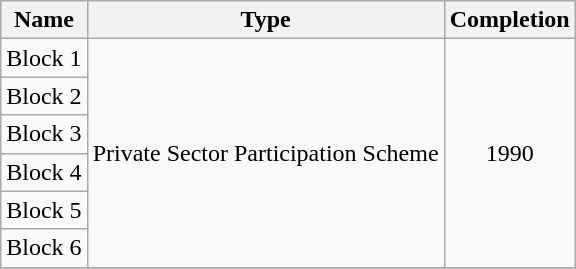<table class="wikitable" style="text-align: center">
<tr>
<th>Name</th>
<th>Type</th>
<th>Completion</th>
</tr>
<tr>
<td>Block 1</td>
<td rowspan="6">Private Sector Participation Scheme</td>
<td rowspan="6">1990</td>
</tr>
<tr>
<td>Block 2</td>
</tr>
<tr>
<td>Block 3</td>
</tr>
<tr>
<td>Block 4</td>
</tr>
<tr>
<td>Block 5</td>
</tr>
<tr>
<td>Block 6</td>
</tr>
<tr>
</tr>
</table>
